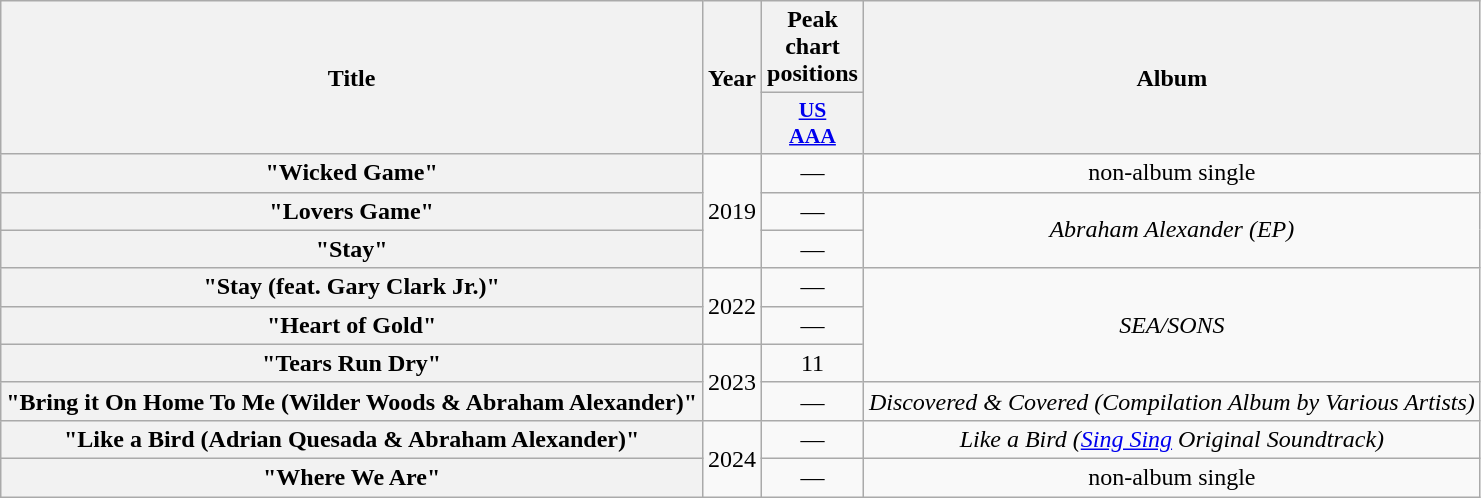<table class="wikitable plainrowheaders" style="text-align:center;">
<tr>
<th scope="col" rowspan="2">Title</th>
<th scope="col" rowspan="2">Year</th>
<th scope="col">Peak chart positions</th>
<th scope="col" rowspan="2">Album</th>
</tr>
<tr>
<th scope="col" style="width:3em;font-size:90%;"><a href='#'>US<br>AAA</a><br></th>
</tr>
<tr>
<th scope="row">"Wicked Game"</th>
<td rowspan="3">2019</td>
<td>—</td>
<td>non-album single</td>
</tr>
<tr>
<th scope="row">"Lovers Game"</th>
<td>—</td>
<td rowspan="2"><em>Abraham Alexander (EP)</em></td>
</tr>
<tr>
<th scope="row">"Stay"</th>
<td>—</td>
</tr>
<tr>
<th scope="row">"Stay (feat. Gary Clark Jr.)"</th>
<td rowspan="2">2022</td>
<td>—</td>
<td rowspan="3"><em>SEA/SONS</em></td>
</tr>
<tr>
<th scope="row">"Heart of Gold"</th>
<td>—</td>
</tr>
<tr>
<th scope="row">"Tears Run Dry"</th>
<td rowspan="2">2023</td>
<td>11</td>
</tr>
<tr>
<th scope="row">"Bring it On Home To Me (Wilder Woods & Abraham Alexander)"</th>
<td>—</td>
<td><em>Discovered & Covered (Compilation Album by Various Artists)</em></td>
</tr>
<tr>
<th scope="row">"Like a Bird (Adrian Quesada & Abraham Alexander)"</th>
<td rowspan="2">2024</td>
<td>—</td>
<td><em>Like a Bird (<a href='#'>Sing Sing</a> Original Soundtrack)</em></td>
</tr>
<tr>
<th scope="row">"Where We Are"</th>
<td>—</td>
<td>non-album single</td>
</tr>
</table>
